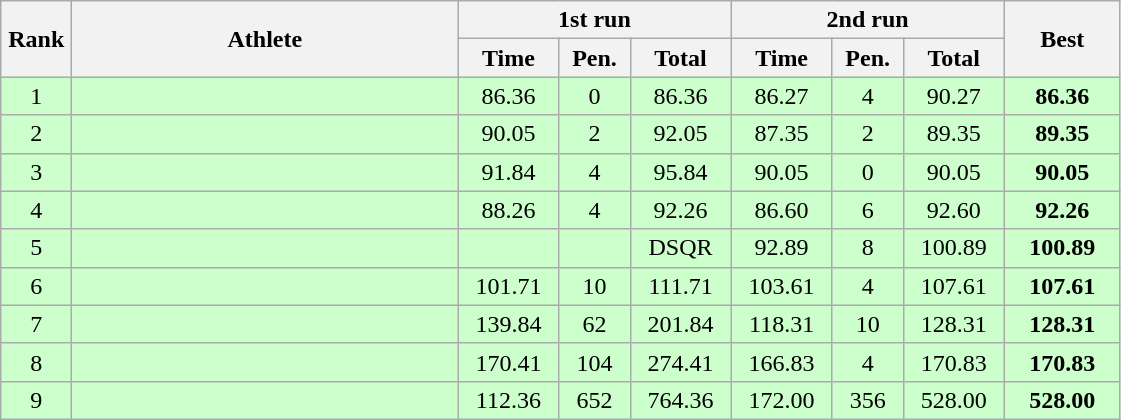<table class=wikitable style="text-align:center">
<tr>
<th rowspan=2 width=40>Rank</th>
<th rowspan=2 width=250>Athlete</th>
<th colspan=3>1st run</th>
<th colspan=3>2nd run</th>
<th rowspan=2 width=70>Best</th>
</tr>
<tr>
<th width=60>Time</th>
<th width=40>Pen.</th>
<th width=60>Total</th>
<th width=60>Time</th>
<th width=40>Pen.</th>
<th width=60>Total</th>
</tr>
<tr bgcolor="ccffcc">
<td>1</td>
<td align=left></td>
<td>86.36</td>
<td>0</td>
<td>86.36</td>
<td>86.27</td>
<td>4</td>
<td>90.27</td>
<td><strong>86.36</strong></td>
</tr>
<tr bgcolor="ccffcc">
<td>2</td>
<td align=left></td>
<td>90.05</td>
<td>2</td>
<td>92.05</td>
<td>87.35</td>
<td>2</td>
<td>89.35</td>
<td><strong>89.35</strong></td>
</tr>
<tr bgcolor="ccffcc">
<td>3</td>
<td align=left></td>
<td>91.84</td>
<td>4</td>
<td>95.84</td>
<td>90.05</td>
<td>0</td>
<td>90.05</td>
<td><strong>90.05</strong></td>
</tr>
<tr bgcolor="ccffcc">
<td>4</td>
<td align=left></td>
<td>88.26</td>
<td>4</td>
<td>92.26</td>
<td>86.60</td>
<td>6</td>
<td>92.60</td>
<td><strong>92.26</strong></td>
</tr>
<tr bgcolor="ccffcc">
<td>5</td>
<td align=left></td>
<td></td>
<td></td>
<td>DSQR</td>
<td>92.89</td>
<td>8</td>
<td>100.89</td>
<td><strong>100.89</strong></td>
</tr>
<tr bgcolor="ccffcc">
<td>6</td>
<td align=left></td>
<td>101.71</td>
<td>10</td>
<td>111.71</td>
<td>103.61</td>
<td>4</td>
<td>107.61</td>
<td><strong>107.61</strong></td>
</tr>
<tr bgcolor="ccffcc">
<td>7</td>
<td align=left></td>
<td>139.84</td>
<td>62</td>
<td>201.84</td>
<td>118.31</td>
<td>10</td>
<td>128.31</td>
<td><strong>128.31</strong></td>
</tr>
<tr bgcolor="ccffcc">
<td>8</td>
<td align=left></td>
<td>170.41</td>
<td>104</td>
<td>274.41</td>
<td>166.83</td>
<td>4</td>
<td>170.83</td>
<td><strong>170.83</strong></td>
</tr>
<tr bgcolor="ccffcc">
<td>9</td>
<td align=left></td>
<td>112.36</td>
<td>652</td>
<td>764.36</td>
<td>172.00</td>
<td>356</td>
<td>528.00</td>
<td><strong>528.00</strong></td>
</tr>
</table>
